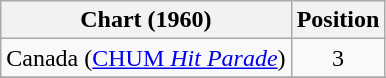<table class="wikitable plainrowhears">
<tr>
<th>Chart (1960)</th>
<th>Position</th>
</tr>
<tr>
<td>Canada (<a href='#'>CHUM <em>Hit Parade</em></a>)</td>
<td style="text-align:center;">3</td>
</tr>
<tr>
</tr>
<tr>
</tr>
<tr>
</tr>
</table>
